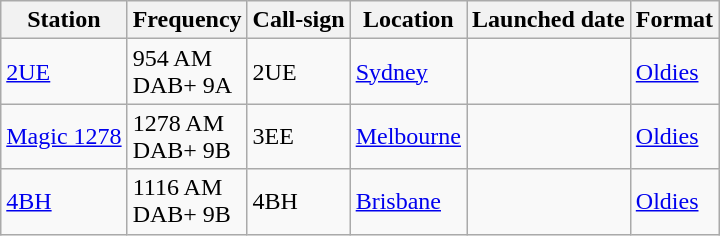<table class="wikitable">
<tr>
<th>Station</th>
<th>Frequency</th>
<th>Call-sign</th>
<th>Location</th>
<th>Launched date</th>
<th>Format</th>
</tr>
<tr>
<td><a href='#'>2UE</a></td>
<td>954 AM<br>DAB+ 9A</td>
<td>2UE</td>
<td><a href='#'>Sydney</a></td>
<td></td>
<td><a href='#'>Oldies</a></td>
</tr>
<tr>
<td><a href='#'>Magic 1278</a></td>
<td>1278 AM<br>DAB+ 9B</td>
<td>3EE</td>
<td><a href='#'>Melbourne</a></td>
<td></td>
<td><a href='#'>Oldies</a></td>
</tr>
<tr>
<td><a href='#'>4BH</a></td>
<td>1116 AM<br>DAB+ 9B</td>
<td>4BH</td>
<td><a href='#'>Brisbane</a></td>
<td></td>
<td><a href='#'>Oldies</a></td>
</tr>
</table>
